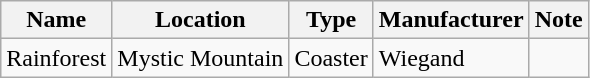<table class="wikitable sortable">
<tr>
<th>Name</th>
<th>Location</th>
<th>Type</th>
<th>Manufacturer</th>
<th>Note</th>
</tr>
<tr>
<td>Rainforest</td>
<td>Mystic Mountain</td>
<td>Coaster</td>
<td>Wiegand</td>
<td></td>
</tr>
</table>
